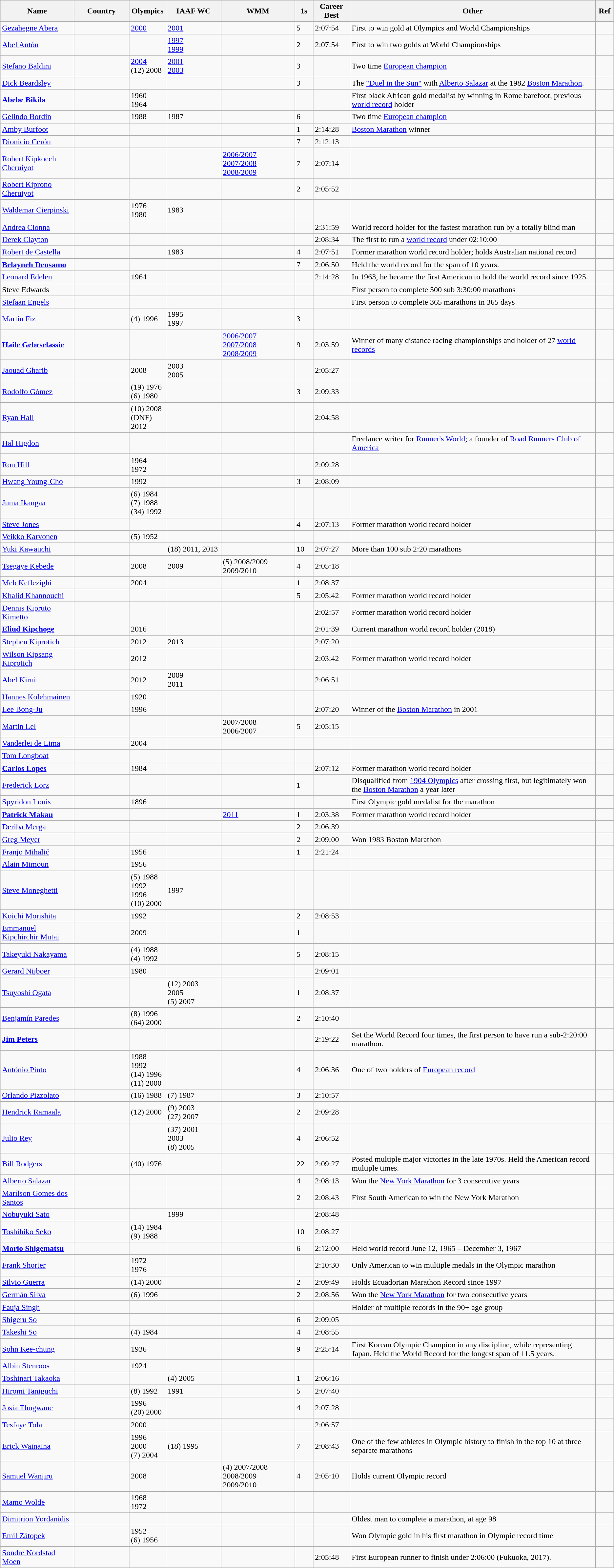<table class="wikitable sortable">
<tr>
<th width=12%>Name</th>
<th width=9%>Country</th>
<th width=6%>Olympics</th>
<th width=9%>IAAF WC</th>
<th width=12%>WMM</th>
<th width=3%>1s</th>
<th width=6%>Career Best</th>
<th width=40%>Other</th>
<th width=3%>Ref</th>
</tr>
<tr>
<td><a href='#'>Gezahegne Abera</a></td>
<td></td>
<td> <a href='#'>2000</a></td>
<td> <a href='#'>2001</a></td>
<td></td>
<td>5</td>
<td>2:07:54</td>
<td>First to win gold at Olympics and World Championships</td>
<td></td>
</tr>
<tr>
<td><a href='#'>Abel Antón</a></td>
<td></td>
<td></td>
<td> <a href='#'>1997</a><br>  <a href='#'>1999</a></td>
<td></td>
<td>2</td>
<td>2:07:54</td>
<td>First to win two golds at World Championships</td>
<td></td>
</tr>
<tr>
<td><a href='#'>Stefano Baldini</a></td>
<td></td>
<td> <a href='#'>2004</a><br> (12) 2008</td>
<td> <a href='#'>2001</a><br>  <a href='#'>2003</a></td>
<td></td>
<td>3</td>
<td></td>
<td>Two time <a href='#'>European champion</a></td>
<td></td>
</tr>
<tr>
<td><a href='#'>Dick Beardsley</a></td>
<td></td>
<td></td>
<td></td>
<td></td>
<td>3</td>
<td></td>
<td>The <a href='#'>"Duel in the Sun"</a> with <a href='#'>Alberto Salazar</a> at the 1982 <a href='#'>Boston Marathon</a>.</td>
<td></td>
</tr>
<tr>
<td><strong><a href='#'>Abebe Bikila</a></strong></td>
<td></td>
<td> 1960<br>  1964</td>
<td></td>
<td></td>
<td></td>
<td></td>
<td>First black African gold medalist by winning in Rome barefoot, previous <a href='#'>world record</a> holder</td>
<td></td>
</tr>
<tr>
<td><a href='#'>Gelindo Bordin</a></td>
<td></td>
<td> 1988</td>
<td>1987</td>
<td></td>
<td>6</td>
<td></td>
<td>Two time <a href='#'>European champion</a></td>
<td></td>
</tr>
<tr>
<td><a href='#'>Amby Burfoot</a></td>
<td></td>
<td></td>
<td></td>
<td></td>
<td>1</td>
<td>2:14:28</td>
<td><a href='#'>Boston Marathon</a> winner</td>
<td></td>
</tr>
<tr>
<td><a href='#'>Dionicio Cerón</a></td>
<td></td>
<td></td>
<td></td>
<td></td>
<td>7</td>
<td>2:12:13</td>
<td></td>
<td></td>
</tr>
<tr>
<td><a href='#'>Robert Kipkoech Cheruiyot</a></td>
<td></td>
<td></td>
<td></td>
<td> <a href='#'>2006/2007</a><br>  <a href='#'>2007/2008</a><br>  <a href='#'>2008/2009</a></td>
<td>7</td>
<td>2:07:14</td>
<td></td>
<td></td>
</tr>
<tr>
<td><a href='#'>Robert Kiprono Cheruiyot</a></td>
<td></td>
<td></td>
<td></td>
<td></td>
<td>2</td>
<td>2:05:52</td>
<td></td>
<td></td>
</tr>
<tr>
<td><a href='#'>Waldemar Cierpinski</a></td>
<td></td>
<td> 1976 <br> 1980</td>
<td> 1983</td>
<td></td>
<td></td>
<td></td>
<td></td>
<td></td>
</tr>
<tr>
<td><a href='#'>Andrea Cionna</a></td>
<td></td>
<td></td>
<td></td>
<td></td>
<td></td>
<td>2:31:59</td>
<td>World record holder for the fastest marathon run by a totally blind man</td>
<td></td>
</tr>
<tr>
<td><a href='#'>Derek Clayton</a></td>
<td></td>
<td></td>
<td></td>
<td></td>
<td></td>
<td>2:08:34</td>
<td>The first to run a <a href='#'>world record</a> under 02:10:00</td>
<td></td>
</tr>
<tr>
<td><a href='#'>Robert de Castella</a></td>
<td></td>
<td></td>
<td> 1983</td>
<td></td>
<td>4</td>
<td>2:07:51</td>
<td>Former marathon world record holder; holds Australian national record</td>
<td></td>
</tr>
<tr>
<td><strong><a href='#'>Belayneh Densamo</a></strong></td>
<td></td>
<td></td>
<td></td>
<td></td>
<td>7</td>
<td>2:06:50</td>
<td>Held the world record for the span of 10 years.</td>
<td></td>
</tr>
<tr>
<td><a href='#'>Leonard Edelen</a></td>
<td></td>
<td>1964</td>
<td></td>
<td></td>
<td></td>
<td>2:14:28</td>
<td>In 1963, he became the first American to hold the world record since 1925.</td>
<td></td>
</tr>
<tr>
<td>Steve Edwards</td>
<td></td>
<td></td>
<td></td>
<td></td>
<td></td>
<td></td>
<td>First person to complete 500 sub 3:30:00 marathons</td>
<td></td>
</tr>
<tr>
<td><a href='#'>Stefaan Engels</a></td>
<td></td>
<td></td>
<td></td>
<td></td>
<td></td>
<td></td>
<td>First person to complete 365 marathons in 365 days</td>
<td></td>
</tr>
<tr>
<td><a href='#'>Martín Fiz</a></td>
<td></td>
<td>(4) 1996</td>
<td> 1995<br> 1997</td>
<td></td>
<td>3</td>
<td></td>
<td></td>
<td></td>
</tr>
<tr>
<td><strong><a href='#'>Haile Gebrselassie</a></strong></td>
<td></td>
<td></td>
<td></td>
<td> <a href='#'>2006/2007</a><br>  <a href='#'>2007/2008</a><br>  <a href='#'>2008/2009</a></td>
<td>9</td>
<td>2:03:59</td>
<td>Winner of many distance racing championships and holder of 27 <a href='#'>world records</a></td>
<td></td>
</tr>
<tr>
<td><a href='#'>Jaouad Gharib</a></td>
<td></td>
<td>2008</td>
<td>2003<br> 2005</td>
<td></td>
<td></td>
<td>2:05:27</td>
<td></td>
<td></td>
</tr>
<tr>
<td><a href='#'>Rodolfo Gómez</a></td>
<td></td>
<td>(19) 1976<br> (6) 1980</td>
<td></td>
<td></td>
<td>3</td>
<td>2:09:33</td>
<td></td>
<td></td>
</tr>
<tr>
<td><a href='#'>Ryan Hall</a></td>
<td></td>
<td>(10) 2008 <br> (DNF) 2012</td>
<td></td>
<td></td>
<td></td>
<td>2:04:58</td>
<td></td>
<td></td>
</tr>
<tr>
<td><a href='#'>Hal Higdon</a></td>
<td></td>
<td></td>
<td></td>
<td></td>
<td></td>
<td></td>
<td>Freelance writer for <a href='#'>Runner's World</a>; a founder of <a href='#'>Road Runners Club of America</a></td>
<td></td>
</tr>
<tr>
<td><a href='#'>Ron Hill</a></td>
<td></td>
<td>1964<br> 1972</td>
<td></td>
<td></td>
<td></td>
<td>2:09:28</td>
<td></td>
<td></td>
</tr>
<tr>
<td><a href='#'>Hwang Young-Cho</a></td>
<td></td>
<td> 1992</td>
<td></td>
<td></td>
<td>3</td>
<td>2:08:09</td>
<td></td>
<td></td>
</tr>
<tr>
<td><a href='#'>Juma Ikangaa</a></td>
<td></td>
<td>(6) 1984<br> (7) 1988<br> (34) 1992</td>
<td></td>
<td></td>
<td></td>
<td></td>
<td></td>
<td></td>
</tr>
<tr>
<td><a href='#'>Steve Jones</a></td>
<td></td>
<td></td>
<td></td>
<td></td>
<td>4</td>
<td>2:07:13</td>
<td>Former marathon world record holder</td>
<td></td>
</tr>
<tr>
<td><a href='#'>Veikko Karvonen</a></td>
<td></td>
<td>(5) 1952</td>
<td></td>
<td></td>
<td></td>
<td></td>
<td></td>
<td></td>
</tr>
<tr>
<td><a href='#'>Yuki Kawauchi</a></td>
<td></td>
<td></td>
<td>(18) 2011, 2013</td>
<td></td>
<td>10</td>
<td>2:07:27</td>
<td>More than 100 sub 2:20 marathons</td>
<td></td>
</tr>
<tr>
<td><a href='#'>Tsegaye Kebede</a></td>
<td></td>
<td> 2008</td>
<td> 2009</td>
<td>(5) 2008/2009<br>  2009/2010</td>
<td>4</td>
<td>2:05:18</td>
<td></td>
<td></td>
</tr>
<tr>
<td><a href='#'>Meb Keflezighi</a></td>
<td></td>
<td> 2004</td>
<td></td>
<td></td>
<td>1</td>
<td>2:08:37</td>
<td></td>
<td></td>
</tr>
<tr>
<td><a href='#'>Khalid Khannouchi</a></td>
<td><em></em><br></td>
<td></td>
<td></td>
<td></td>
<td>5</td>
<td>2:05:42</td>
<td>Former marathon world record holder</td>
<td></td>
</tr>
<tr>
<td><a href='#'>Dennis Kipruto Kimetto</a></td>
<td></td>
<td></td>
<td></td>
<td></td>
<td></td>
<td>2:02:57</td>
<td>Former marathon world record holder</td>
<td></td>
</tr>
<tr>
<td><strong><a href='#'>Eliud Kipchoge</a></strong></td>
<td></td>
<td> 2016</td>
<td></td>
<td></td>
<td></td>
<td>2:01:39</td>
<td>Current marathon world record holder (2018)</td>
<td></td>
</tr>
<tr>
<td><a href='#'>Stephen Kiprotich</a></td>
<td></td>
<td> 2012</td>
<td> 2013</td>
<td></td>
<td></td>
<td>2:07:20</td>
<td></td>
<td></td>
</tr>
<tr>
<td><a href='#'>Wilson Kipsang Kiprotich</a></td>
<td></td>
<td> 2012</td>
<td></td>
<td></td>
<td></td>
<td>2:03:42</td>
<td>Former marathon world record holder</td>
<td></td>
</tr>
<tr>
<td><a href='#'>Abel Kirui</a></td>
<td></td>
<td> 2012</td>
<td> 2009<br>  2011</td>
<td></td>
<td></td>
<td>2:06:51</td>
<td></td>
<td></td>
</tr>
<tr>
<td><a href='#'>Hannes Kolehmainen</a></td>
<td></td>
<td> 1920</td>
<td></td>
<td></td>
<td></td>
<td></td>
<td></td>
<td></td>
</tr>
<tr>
<td><a href='#'>Lee Bong-Ju</a></td>
<td></td>
<td> 1996</td>
<td></td>
<td></td>
<td></td>
<td>2:07:20</td>
<td>Winner of the <a href='#'>Boston Marathon</a> in 2001</td>
<td></td>
</tr>
<tr>
<td><a href='#'>Martin Lel</a></td>
<td></td>
<td></td>
<td></td>
<td> 2007/2008<br>  2006/2007</td>
<td>5</td>
<td>2:05:15</td>
<td></td>
<td></td>
</tr>
<tr>
<td><a href='#'>Vanderlei de Lima</a></td>
<td></td>
<td> 2004</td>
<td></td>
<td></td>
<td></td>
<td></td>
<td></td>
<td></td>
</tr>
<tr>
<td><a href='#'>Tom Longboat</a></td>
<td></td>
<td></td>
<td></td>
<td></td>
<td></td>
<td></td>
<td></td>
<td></td>
</tr>
<tr>
<td><strong><a href='#'>Carlos Lopes</a></strong></td>
<td></td>
<td> 1984</td>
<td></td>
<td></td>
<td></td>
<td>2:07:12</td>
<td>Former marathon world record holder</td>
<td></td>
</tr>
<tr>
<td><a href='#'>Frederick Lorz</a></td>
<td></td>
<td></td>
<td></td>
<td></td>
<td>1</td>
<td></td>
<td>Disqualified from <a href='#'>1904 Olympics</a> after crossing first, but legitimately won the <a href='#'>Boston Marathon</a> a year later</td>
<td></td>
</tr>
<tr>
<td><a href='#'>Spyridon Louis</a></td>
<td></td>
<td> 1896</td>
<td></td>
<td></td>
<td></td>
<td></td>
<td>First Olympic gold medalist for the marathon</td>
<td></td>
</tr>
<tr>
<td><strong><a href='#'>Patrick Makau</a></strong></td>
<td></td>
<td></td>
<td></td>
<td> <a href='#'>2011</a></td>
<td>1</td>
<td>2:03:38</td>
<td>Former marathon world record holder</td>
</tr>
<tr>
<td><a href='#'>Deriba Merga</a></td>
<td></td>
<td></td>
<td></td>
<td></td>
<td>2</td>
<td>2:06:39</td>
<td></td>
<td></td>
</tr>
<tr>
<td><a href='#'>Greg Meyer</a></td>
<td></td>
<td></td>
<td></td>
<td></td>
<td>2</td>
<td>2:09:00</td>
<td>Won 1983 Boston Marathon</td>
<td></td>
</tr>
<tr>
<td><a href='#'>Franjo Mihalić</a></td>
<td><br></td>
<td> 1956</td>
<td></td>
<td></td>
<td>1</td>
<td>2:21:24</td>
<td></td>
<td></td>
</tr>
<tr>
<td><a href='#'>Alain Mimoun</a></td>
<td></td>
<td> 1956</td>
<td></td>
<td></td>
<td></td>
<td></td>
<td></td>
<td></td>
</tr>
<tr>
<td><a href='#'>Steve Moneghetti</a></td>
<td></td>
<td>(5) 1988<br> 1992<br> 1996<br> (10) 2000</td>
<td> 1997</td>
<td></td>
<td></td>
<td></td>
<td></td>
<td></td>
</tr>
<tr>
<td><a href='#'>Koichi Morishita</a></td>
<td></td>
<td> 1992</td>
<td></td>
<td></td>
<td>2</td>
<td>2:08:53</td>
<td></td>
<td></td>
</tr>
<tr>
<td><a href='#'>Emmanuel Kipchirchir Mutai</a></td>
<td></td>
<td> 2009</td>
<td></td>
<td></td>
<td>1</td>
<td></td>
<td></td>
<td></td>
</tr>
<tr>
<td><a href='#'>Takeyuki Nakayama</a></td>
<td></td>
<td>(4) 1988 <br>(4) 1992</td>
<td></td>
<td></td>
<td>5</td>
<td>2:08:15</td>
<td></td>
<td></td>
</tr>
<tr>
<td><a href='#'>Gerard Nijboer</a></td>
<td></td>
<td> 1980</td>
<td></td>
<td></td>
<td></td>
<td>2:09:01</td>
<td></td>
<td></td>
</tr>
<tr>
<td><a href='#'>Tsuyoshi Ogata</a></td>
<td></td>
<td></td>
<td>(12) 2003<br> 2005<br>(5) 2007</td>
<td></td>
<td>1</td>
<td>2:08:37</td>
<td></td>
<td></td>
</tr>
<tr>
<td><a href='#'>Benjamín Paredes</a></td>
<td></td>
<td>(8) 1996<br> (64) 2000</td>
<td></td>
<td></td>
<td>2</td>
<td>2:10:40</td>
<td></td>
<td></td>
</tr>
<tr>
<td><strong><a href='#'>Jim Peters</a></strong></td>
<td></td>
<td></td>
<td></td>
<td></td>
<td></td>
<td>2:19:22</td>
<td>Set the World Record four times, the first person to have run a sub-2:20:00 marathon.</td>
<td></td>
</tr>
<tr>
<td><a href='#'>António Pinto</a></td>
<td></td>
<td>1988<br> 1992<br> (14) 1996<br> (11) 2000</td>
<td></td>
<td></td>
<td>4</td>
<td>2:06:36</td>
<td>One of two holders of <a href='#'>European record</a></td>
<td></td>
</tr>
<tr>
<td><a href='#'>Orlando Pizzolato</a></td>
<td></td>
<td>(16) 1988</td>
<td>(7) 1987</td>
<td></td>
<td>3</td>
<td>2:10:57</td>
<td></td>
<td></td>
</tr>
<tr>
<td><a href='#'>Hendrick Ramaala</a></td>
<td></td>
<td>(12) 2000</td>
<td>(9) 2003<br> (27) 2007</td>
<td></td>
<td>2</td>
<td>2:09:28</td>
<td></td>
<td></td>
</tr>
<tr>
<td><a href='#'>Julio Rey</a></td>
<td></td>
<td></td>
<td>(37) 2001<br>  2003<br> (8) 2005</td>
<td></td>
<td>4</td>
<td>2:06:52</td>
<td></td>
<td></td>
</tr>
<tr>
<td><a href='#'>Bill Rodgers</a></td>
<td></td>
<td>(40) 1976</td>
<td></td>
<td></td>
<td>22</td>
<td>2:09:27</td>
<td>Posted multiple major victories in the late 1970s. Held the American record multiple times.</td>
<td></td>
</tr>
<tr>
<td><a href='#'>Alberto Salazar</a></td>
<td></td>
<td></td>
<td></td>
<td></td>
<td>4</td>
<td>2:08:13</td>
<td>Won the <a href='#'>New York Marathon</a> for 3 consecutive years</td>
<td></td>
</tr>
<tr>
<td><a href='#'>Marílson Gomes dos Santos</a></td>
<td></td>
<td></td>
<td></td>
<td></td>
<td>2</td>
<td>2:08:43</td>
<td>First South American to win the New York Marathon</td>
<td></td>
</tr>
<tr>
<td><a href='#'>Nobuyuki Sato</a></td>
<td></td>
<td></td>
<td> 1999</td>
<td></td>
<td></td>
<td>2:08:48</td>
<td></td>
<td></td>
</tr>
<tr>
<td><a href='#'>Toshihiko Seko</a></td>
<td></td>
<td>(14) 1984<br> (9) 1988</td>
<td></td>
<td></td>
<td>10</td>
<td>2:08:27</td>
<td></td>
<td></td>
</tr>
<tr>
<td><strong><a href='#'>Morio Shigematsu</a></strong></td>
<td></td>
<td></td>
<td></td>
<td></td>
<td>6</td>
<td>2:12:00</td>
<td>Held world record June 12, 1965 – December 3, 1967</td>
<td></td>
</tr>
<tr>
<td><a href='#'>Frank Shorter</a></td>
<td></td>
<td> 1972<br>  1976</td>
<td></td>
<td></td>
<td></td>
<td>2:10:30</td>
<td>Only American to win multiple medals in the Olympic marathon</td>
<td></td>
</tr>
<tr>
<td><a href='#'>Silvio Guerra</a></td>
<td></td>
<td>(14) 2000</td>
<td></td>
<td></td>
<td>2</td>
<td>2:09:49</td>
<td>Holds Ecuadorian Marathon Record since 1997</td>
<td></td>
</tr>
<tr>
<td><a href='#'>Germán Silva</a></td>
<td></td>
<td>(6) 1996</td>
<td></td>
<td></td>
<td>2</td>
<td>2:08:56</td>
<td>Won the <a href='#'>New York Marathon</a> for two consecutive years</td>
<td></td>
</tr>
<tr>
<td><a href='#'>Fauja Singh</a></td>
<td></td>
<td></td>
<td></td>
<td></td>
<td></td>
<td></td>
<td>Holder of multiple records in the 90+ age group</td>
<td></td>
</tr>
<tr>
<td><a href='#'>Shigeru So</a></td>
<td></td>
<td></td>
<td></td>
<td></td>
<td>6</td>
<td>2:09:05</td>
<td></td>
<td></td>
</tr>
<tr>
<td><a href='#'>Takeshi So</a></td>
<td></td>
<td>(4) 1984</td>
<td></td>
<td></td>
<td>4</td>
<td>2:08:55</td>
<td></td>
<td></td>
</tr>
<tr>
<td><a href='#'>Sohn Kee-chung</a></td>
<td></td>
<td> 1936</td>
<td></td>
<td></td>
<td>9</td>
<td>2:25:14</td>
<td>First Korean Olympic Champion in any discipline, while representing Japan. Held the World Record for the longest span of 11.5 years.</td>
<td></td>
</tr>
<tr>
<td><a href='#'>Albin Stenroos</a></td>
<td></td>
<td> 1924</td>
<td></td>
<td></td>
<td></td>
<td></td>
<td></td>
<td></td>
</tr>
<tr>
<td><a href='#'>Toshinari Takaoka</a></td>
<td></td>
<td></td>
<td>(4) 2005</td>
<td></td>
<td>1</td>
<td>2:06:16</td>
<td></td>
<td></td>
</tr>
<tr>
<td><a href='#'>Hiromi Taniguchi</a></td>
<td></td>
<td>(8) 1992</td>
<td> 1991<br></td>
<td></td>
<td>5</td>
<td>2:07:40</td>
<td></td>
<td></td>
</tr>
<tr>
<td><a href='#'>Josia Thugwane</a></td>
<td></td>
<td> 1996<br> (20) 2000</td>
<td></td>
<td></td>
<td>4</td>
<td>2:07:28</td>
<td></td>
<td></td>
</tr>
<tr>
<td><a href='#'>Tesfaye Tola</a></td>
<td></td>
<td> 2000</td>
<td></td>
<td></td>
<td></td>
<td>2:06:57</td>
<td></td>
<td></td>
</tr>
<tr>
<td><a href='#'>Erick Wainaina</a></td>
<td></td>
<td> 1996<br>  2000<br> (7) 2004</td>
<td>(18) 1995</td>
<td></td>
<td>7</td>
<td>2:08:43</td>
<td>One of the few athletes in Olympic history to finish in the top 10 at three separate marathons</td>
<td></td>
</tr>
<tr>
<td><a href='#'>Samuel Wanjiru</a></td>
<td></td>
<td> 2008</td>
<td></td>
<td>(4) 2007/2008<br>  2008/2009<br>  2009/2010</td>
<td>4</td>
<td>2:05:10</td>
<td>Holds current Olympic record</td>
<td></td>
</tr>
<tr>
<td><a href='#'>Mamo Wolde</a></td>
<td></td>
<td>1968<br>  1972</td>
<td></td>
<td></td>
<td></td>
<td></td>
<td></td>
<td></td>
</tr>
<tr>
<td><a href='#'>Dimitrion Yordanidis</a></td>
<td></td>
<td></td>
<td></td>
<td></td>
<td></td>
<td></td>
<td>Oldest man to complete a marathon, at age 98</td>
<td></td>
</tr>
<tr>
<td><a href='#'>Emil Zátopek</a></td>
<td></td>
<td> 1952<br> (6) 1956</td>
<td></td>
<td></td>
<td></td>
<td></td>
<td>Won Olympic gold in his first marathon in Olympic record time</td>
<td></td>
</tr>
<tr>
<td><a href='#'>Sondre Nordstad Moen</a></td>
<td></td>
<td></td>
<td></td>
<td></td>
<td></td>
<td>2:05:48</td>
<td>First European runner to finish under 2:06:00 (Fukuoka, 2017).</td>
<td></td>
</tr>
</table>
